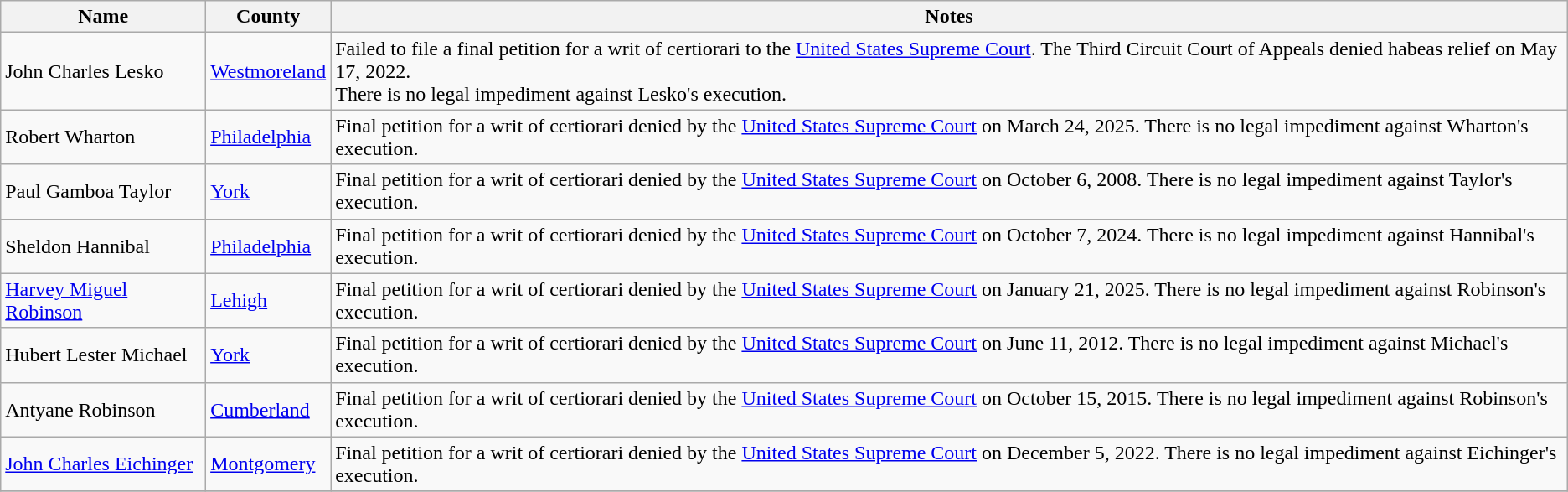<table class="wikitable sortable">
<tr>
<th>Name</th>
<th>County</th>
<th>Notes</th>
</tr>
<tr>
<td>John Charles Lesko</td>
<td><a href='#'>Westmoreland</a></td>
<td>Failed to file a final petition for a writ of certiorari to the <a href='#'>United States Supreme Court</a>. The Third Circuit Court of Appeals denied habeas relief on May 17, 2022.<br>There is no legal impediment against Lesko's execution.</td>
</tr>
<tr>
<td>Robert Wharton</td>
<td><a href='#'>Philadelphia</a></td>
<td>Final petition for a writ of certiorari denied by the <a href='#'>United States Supreme Court</a> on March 24, 2025. There is no legal impediment against Wharton's execution.</td>
</tr>
<tr>
<td>Paul Gamboa Taylor</td>
<td><a href='#'>York</a></td>
<td>Final petition for a writ of certiorari denied by the <a href='#'>United States Supreme Court</a> on October 6, 2008. There is no legal impediment against Taylor's execution.</td>
</tr>
<tr>
<td>Sheldon Hannibal</td>
<td><a href='#'>Philadelphia</a></td>
<td>Final petition for a writ of certiorari denied by the <a href='#'>United States Supreme Court</a> on October 7, 2024. There is no legal impediment against Hannibal's execution.</td>
</tr>
<tr>
<td><a href='#'>Harvey Miguel Robinson</a></td>
<td><a href='#'>Lehigh</a></td>
<td>Final petition for a writ of certiorari denied by the <a href='#'>United States Supreme Court</a> on January 21, 2025. There is no legal impediment against Robinson's execution.</td>
</tr>
<tr>
<td>Hubert Lester Michael</td>
<td><a href='#'>York</a></td>
<td>Final petition for a writ of certiorari denied by the <a href='#'>United States Supreme Court</a> on June 11, 2012. There is no legal impediment against Michael's execution.</td>
</tr>
<tr>
<td>Antyane Robinson</td>
<td><a href='#'>Cumberland</a></td>
<td>Final petition for a writ of certiorari denied by the <a href='#'>United States Supreme Court</a> on October 15, 2015. There is no legal impediment against Robinson's execution.</td>
</tr>
<tr>
<td><a href='#'>John Charles Eichinger</a></td>
<td><a href='#'>Montgomery</a></td>
<td>Final petition for a writ of certiorari denied by the <a href='#'>United States Supreme Court</a> on December 5, 2022. There is no legal impediment against Eichinger's execution.</td>
</tr>
<tr>
</tr>
</table>
